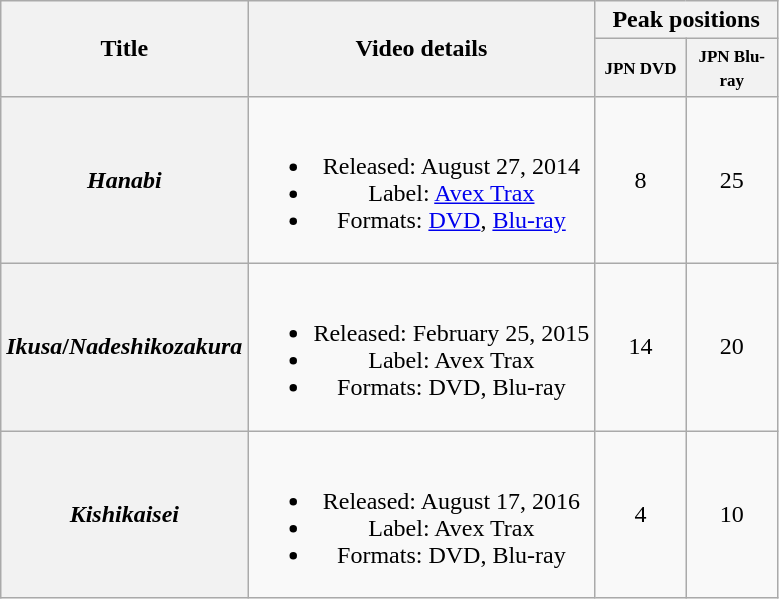<table class="wikitable plainrowheaders" style="text-align:center;">
<tr>
<th rowspan="2">Title</th>
<th rowspan="2">Video details</th>
<th colspan="2">Peak positions</th>
</tr>
<tr>
<th scope="col" style="width:4em;font-size:85%"><small>JPN DVD</small><br></th>
<th scope="col" style="width:4em;font-size:85%"><small>JPN Blu-ray</small><br></th>
</tr>
<tr>
<th scope="row"><em>Hanabi</em></th>
<td><br><ul><li>Released: August 27, 2014</li><li>Label: <a href='#'>Avex Trax</a></li><li>Formats: <a href='#'>DVD</a>, <a href='#'>Blu-ray</a></li></ul></td>
<td>8</td>
<td>25</td>
</tr>
<tr>
<th scope="row"><em>Ikusa</em>/<em>Nadeshikozakura</em></th>
<td><br><ul><li>Released: February 25, 2015</li><li>Label: Avex Trax</li><li>Formats: DVD, Blu-ray</li></ul></td>
<td>14</td>
<td>20</td>
</tr>
<tr>
<th scope="row"><em>Kishikaisei</em></th>
<td><br><ul><li>Released: August 17, 2016</li><li>Label: Avex Trax</li><li>Formats: DVD, Blu-ray</li></ul></td>
<td>4</td>
<td>10</td>
</tr>
</table>
